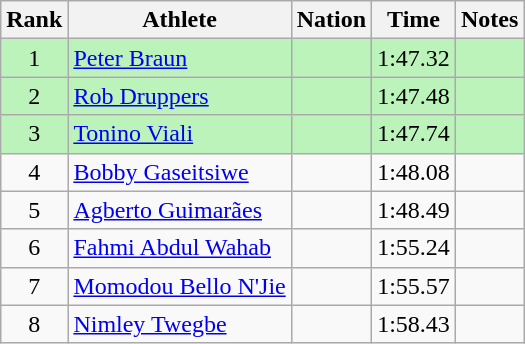<table class="wikitable sortable" style="text-align:center">
<tr>
<th>Rank</th>
<th>Athlete</th>
<th>Nation</th>
<th>Time</th>
<th>Notes</th>
</tr>
<tr style="background:#bbf3bb;">
<td>1</td>
<td align=left><a href='#'>Peter Braun</a></td>
<td align=left></td>
<td>1:47.32</td>
<td></td>
</tr>
<tr style="background:#bbf3bb;">
<td>2</td>
<td align=left><a href='#'>Rob Druppers</a></td>
<td align=left></td>
<td>1:47.48</td>
<td></td>
</tr>
<tr style="background:#bbf3bb;">
<td>3</td>
<td align=left><a href='#'>Tonino Viali</a></td>
<td align=left></td>
<td>1:47.74</td>
<td></td>
</tr>
<tr>
<td>4</td>
<td align=left><a href='#'>Bobby Gaseitsiwe</a></td>
<td align=left></td>
<td>1:48.08</td>
<td></td>
</tr>
<tr>
<td>5</td>
<td align=left><a href='#'>Agberto Guimarães</a></td>
<td align=left></td>
<td>1:48.49</td>
<td></td>
</tr>
<tr>
<td>6</td>
<td align=left><a href='#'>Fahmi Abdul Wahab</a></td>
<td align=left></td>
<td>1:55.24</td>
<td></td>
</tr>
<tr>
<td>7</td>
<td align=left><a href='#'>Momodou Bello N'Jie</a></td>
<td align=left></td>
<td>1:55.57</td>
<td></td>
</tr>
<tr>
<td>8</td>
<td align=left><a href='#'>Nimley Twegbe</a></td>
<td align=left></td>
<td>1:58.43</td>
<td></td>
</tr>
</table>
